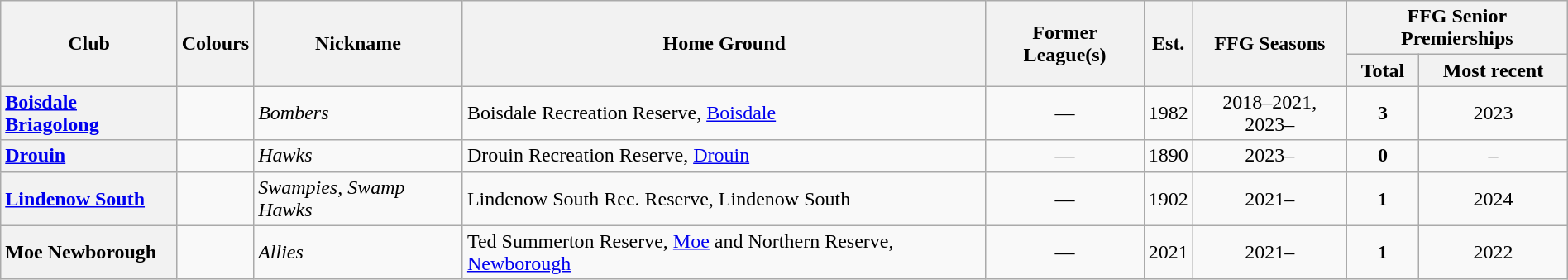<table class="wikitable sortable mw-collapsible mw-collapsed" style="text-align:center; width:100%">
<tr>
<th rowspan="2">Club</th>
<th rowspan="2" class="unsortable">Colours</th>
<th rowspan="2">Nickname</th>
<th rowspan="2">Home Ground</th>
<th rowspan="2" class="unsortable">Former League(s)</th>
<th rowspan="2">Est.</th>
<th rowspan="2">FFG Seasons</th>
<th colspan="2">FFG Senior Premierships</th>
</tr>
<tr>
<th data-sort-type="number">Total</th>
<th>Most recent</th>
</tr>
<tr>
<th style="text-align:left"><a href='#'>Boisdale</a> <a href='#'>Briagolong</a></th>
<td></td>
<td align="left"><em>Bombers</em></td>
<td align="left">Boisdale Recreation Reserve, <a href='#'>Boisdale</a></td>
<td>—</td>
<td>1982</td>
<td>2018–2021, 2023–</td>
<td><strong>3</strong></td>
<td>2023</td>
</tr>
<tr>
<th style="text-align:left"><a href='#'>Drouin</a></th>
<td></td>
<td align="left"><em>Hawks</em></td>
<td align="left">Drouin Recreation Reserve, <a href='#'>Drouin</a></td>
<td>—</td>
<td>1890</td>
<td>2023–</td>
<td><strong>0</strong></td>
<td>–</td>
</tr>
<tr>
<th style="text-align:left"><a href='#'>Lindenow South</a></th>
<td></td>
<td align="left"><em>Swampies, Swamp Hawks</em></td>
<td align="left">Lindenow South Rec. Reserve, Lindenow South</td>
<td>—</td>
<td>1902</td>
<td>2021–</td>
<td><strong>1</strong></td>
<td>2024</td>
</tr>
<tr>
<th style="text-align:left">Moe Newborough</th>
<td></td>
<td align="left"><em>Allies</em></td>
<td align="left">Ted Summerton Reserve, <a href='#'>Moe</a> and Northern Reserve, <a href='#'>Newborough</a></td>
<td>—</td>
<td>2021</td>
<td>2021–</td>
<td><strong>1</strong></td>
<td>2022</td>
</tr>
</table>
